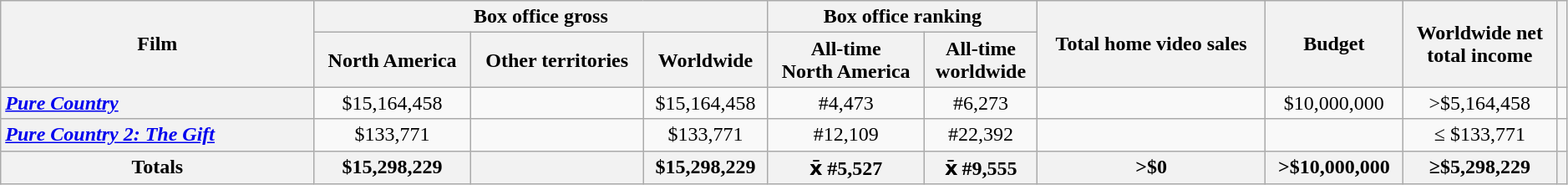<table class="wikitable sortable" width=99% border="1" style="text-align: center;">
<tr>
<th rowspan="2" style="width:20%;">Film</th>
<th colspan="3">Box office gross</th>
<th colspan="2">Box office ranking</th>
<th rowspan="2">Total home video sales</th>
<th rowspan="2">Budget</th>
<th rowspan="2">Worldwide net<br>total income</th>
<th rowspan="2"></th>
</tr>
<tr>
<th>North America</th>
<th>Other territories</th>
<th>Worldwide</th>
<th>All-time <br>North America</th>
<th>All-time <br>worldwide</th>
</tr>
<tr>
<th style="text-align: left;"><em><a href='#'>Pure Country</a></em></th>
<td>$15,164,458</td>
<td></td>
<td>$15,164,458</td>
<td>#4,473</td>
<td>#6,273</td>
<td></td>
<td>$10,000,000</td>
<td>>$5,164,458</td>
<td></td>
</tr>
<tr>
<th style="text-align: left;"><em><a href='#'>Pure Country 2: The Gift</a></em></th>
<td>$133,771</td>
<td></td>
<td>$133,771</td>
<td>#12,109</td>
<td>#22,392</td>
<td></td>
<td></td>
<td>≤ $133,771</td>
<td></td>
</tr>
<tr>
<th>Totals</th>
<th>$15,298,229</th>
<th></th>
<th>$15,298,229</th>
<th>x̄ #5,527</th>
<th>x̄ #9,555</th>
<th>>$0</th>
<th>>$10,000,000</th>
<th>≥$5,298,229</th>
<th></th>
</tr>
</table>
